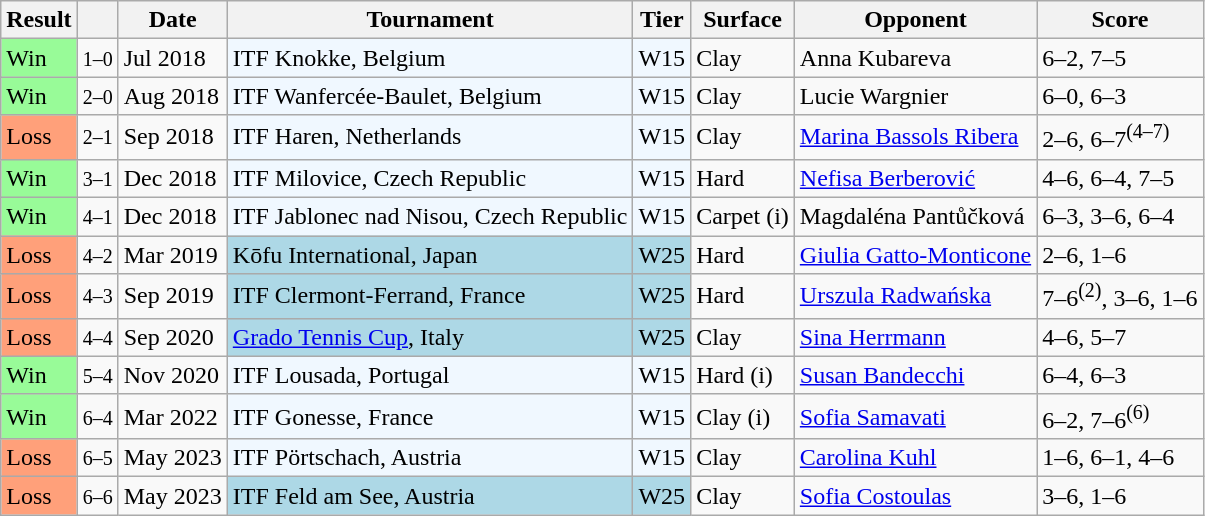<table class="sortable wikitable">
<tr>
<th>Result</th>
<th class="unsortable"></th>
<th>Date</th>
<th>Tournament</th>
<th>Tier</th>
<th>Surface</th>
<th>Opponent</th>
<th class="unsortable">Score</th>
</tr>
<tr>
<td bgcolor="98FB98">Win</td>
<td><small>1–0</small></td>
<td>Jul 2018</td>
<td style="background:#f0f8ff;">ITF Knokke, Belgium</td>
<td style="background:#f0f8ff;">W15</td>
<td>Clay</td>
<td> Anna Kubareva</td>
<td>6–2, 7–5</td>
</tr>
<tr>
<td bgcolor="98FB98">Win</td>
<td><small>2–0</small></td>
<td>Aug 2018</td>
<td style="background:#f0f8ff;">ITF Wanfercée-Baulet, Belgium</td>
<td style="background:#f0f8ff;">W15</td>
<td>Clay</td>
<td> Lucie Wargnier</td>
<td>6–0, 6–3</td>
</tr>
<tr>
<td bgcolor="FFA07A">Loss</td>
<td><small>2–1</small></td>
<td>Sep 2018</td>
<td style="background:#f0f8ff;">ITF Haren, Netherlands</td>
<td style="background:#f0f8ff;">W15</td>
<td>Clay</td>
<td> <a href='#'>Marina Bassols Ribera</a></td>
<td>2–6, 6–7<sup>(4–7)</sup></td>
</tr>
<tr>
<td bgcolor="98FB98">Win</td>
<td><small>3–1</small></td>
<td>Dec 2018</td>
<td style="background:#f0f8ff;">ITF Milovice, Czech Republic</td>
<td style="background:#f0f8ff;">W15</td>
<td>Hard</td>
<td> <a href='#'>Nefisa Berberović</a></td>
<td>4–6, 6–4, 7–5</td>
</tr>
<tr>
<td bgcolor="98FB98">Win</td>
<td><small>4–1</small></td>
<td>Dec 2018</td>
<td style="background:#f0f8ff;">ITF Jablonec nad Nisou, Czech Republic</td>
<td style="background:#f0f8ff;">W15</td>
<td>Carpet (i)</td>
<td> Magdaléna Pantůčková</td>
<td>6–3, 3–6, 6–4</td>
</tr>
<tr>
<td bgcolor="FFA07A">Loss</td>
<td><small>4–2</small></td>
<td>Mar 2019</td>
<td style="background:lightblue;">Kōfu International, Japan</td>
<td style="background:lightblue;">W25</td>
<td>Hard</td>
<td> <a href='#'>Giulia Gatto-Monticone</a></td>
<td>2–6, 1–6</td>
</tr>
<tr>
<td bgcolor="FFA07A">Loss</td>
<td><small>4–3</small></td>
<td>Sep 2019</td>
<td style="background:lightblue;">ITF Clermont-Ferrand, France</td>
<td style="background:lightblue;">W25</td>
<td>Hard</td>
<td> <a href='#'>Urszula Radwańska</a></td>
<td>7–6<sup>(2)</sup>, 3–6, 1–6</td>
</tr>
<tr>
<td bgcolor="FFA07A">Loss</td>
<td><small>4–4</small></td>
<td>Sep 2020</td>
<td style="background:lightblue;"><a href='#'>Grado Tennis Cup</a>, Italy</td>
<td style="background:lightblue;">W25</td>
<td>Clay</td>
<td> <a href='#'>Sina Herrmann</a></td>
<td>4–6, 5–7</td>
</tr>
<tr>
<td bgcolor="98FB98">Win</td>
<td><small>5–4</small></td>
<td>Nov 2020</td>
<td style="background:#f0f8ff;">ITF Lousada, Portugal</td>
<td style="background:#f0f8ff;">W15</td>
<td>Hard (i)</td>
<td> <a href='#'>Susan Bandecchi</a></td>
<td>6–4, 6–3</td>
</tr>
<tr>
<td bgcolor="98FB98">Win</td>
<td><small>6–4</small></td>
<td>Mar 2022</td>
<td style="background:#f0f8ff;">ITF Gonesse, France</td>
<td style="background:#f0f8ff;">W15</td>
<td>Clay (i)</td>
<td> <a href='#'>Sofia Samavati</a></td>
<td>6–2, 7–6<sup>(6)</sup></td>
</tr>
<tr>
<td bgcolor="FFA07A">Loss</td>
<td><small>6–5</small></td>
<td>May 2023</td>
<td style="background:#f0f8ff;">ITF Pörtschach, Austria</td>
<td style="background:#f0f8ff;">W15</td>
<td>Clay</td>
<td> <a href='#'>Carolina Kuhl</a></td>
<td>1–6, 6–1, 4–6</td>
</tr>
<tr>
<td bgcolor="FFA07A">Loss</td>
<td><small>6–6</small></td>
<td>May 2023</td>
<td style="background:lightblue;">ITF Feld am See, Austria</td>
<td style="background:lightblue;">W25</td>
<td>Clay</td>
<td> <a href='#'>Sofia Costoulas</a></td>
<td>3–6, 1–6</td>
</tr>
</table>
